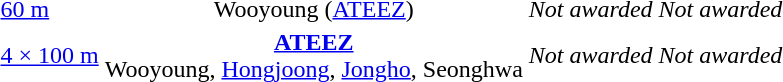<table>
<tr>
<td><a href='#'>60 m</a></td>
<td style="text-align:center">Wooyoung (<a href='#'>ATEEZ</a>)</td>
<td style="text-align:center"><em>Not awarded</em></td>
<td style="text-align:center"><em>Not awarded</em></td>
</tr>
<tr>
<td><a href='#'>4 × 100 m</a></td>
<td style="text-align:center"><strong><a href='#'>ATEEZ</a></strong><br>Wooyoung, <a href='#'>Hongjoong</a>, <a href='#'>Jongho</a>, Seonghwa</td>
<td style="text-align:center"><em>Not awarded</em></td>
<td style="text-align:center"><em>Not awarded</em></td>
</tr>
</table>
